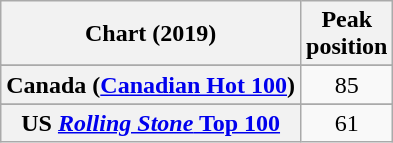<table class="wikitable sortable plainrowheaders" style="text-align:center">
<tr>
<th scope="col">Chart (2019)</th>
<th scope="col">Peak<br>position</th>
</tr>
<tr>
</tr>
<tr>
<th scope="row">Canada (<a href='#'>Canadian Hot 100</a>)</th>
<td>85</td>
</tr>
<tr>
</tr>
<tr>
</tr>
<tr>
<th scope="row">US <a href='#'><em>Rolling Stone</em> Top 100</a></th>
<td>61</td>
</tr>
</table>
